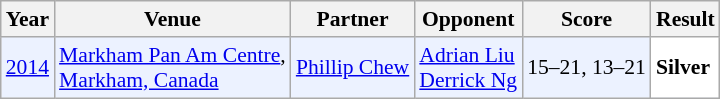<table class="sortable wikitable" style="font-size: 90%;">
<tr>
<th>Year</th>
<th>Venue</th>
<th>Partner</th>
<th>Opponent</th>
<th>Score</th>
<th>Result</th>
</tr>
<tr style="background:#ECF2FF">
<td align="center"><a href='#'>2014</a></td>
<td align="left"><a href='#'>Markham Pan Am Centre</a>,<br><a href='#'>Markham, Canada</a></td>
<td align="left"> <a href='#'>Phillip Chew</a></td>
<td align="left"> <a href='#'>Adrian Liu</a> <br>  <a href='#'>Derrick Ng</a></td>
<td align="left">15–21, 13–21</td>
<td style="text-align:left; background:white"> <strong>Silver</strong></td>
</tr>
</table>
